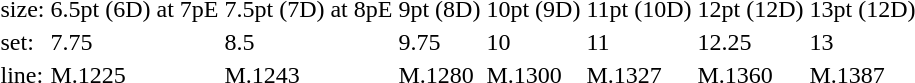<table style="margin-left:40px;">
<tr>
<td>size:</td>
<td>6.5pt (6D) at 7pE</td>
<td>7.5pt (7D) at 8pE</td>
<td>9pt (8D)</td>
<td>10pt (9D)</td>
<td>11pt (10D)</td>
<td>12pt (12D)</td>
<td>13pt (12D)</td>
</tr>
<tr>
<td>set:</td>
<td>7.75</td>
<td>8.5</td>
<td>9.75</td>
<td>10</td>
<td>11</td>
<td>12.25</td>
<td>13</td>
</tr>
<tr>
<td>line:</td>
<td>M.1225</td>
<td>M.1243</td>
<td>M.1280</td>
<td>M.1300</td>
<td>M.1327</td>
<td>M.1360</td>
<td>M.1387</td>
</tr>
</table>
